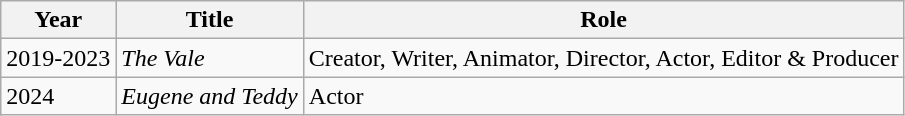<table class="wikitable">
<tr>
<th>Year</th>
<th>Title</th>
<th>Role</th>
</tr>
<tr>
<td>2019-2023</td>
<td><em>The Vale</em></td>
<td>Creator, Writer, Animator, Director, Actor, Editor & Producer</td>
</tr>
<tr>
<td>2024</td>
<td><em>Eugene and Teddy</em></td>
<td>Actor</td>
</tr>
</table>
